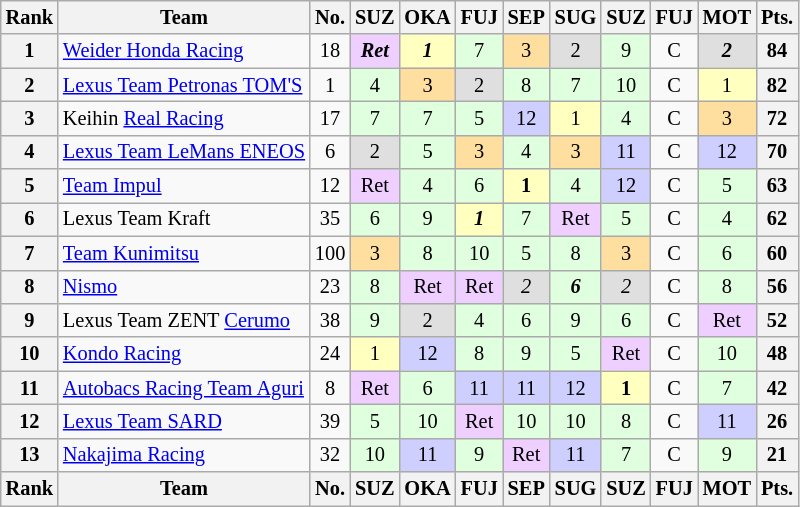<table class="wikitable" style="font-size:85%; text-align:center">
<tr>
<th>Rank</th>
<th>Team</th>
<th>No.</th>
<th>SUZ<br></th>
<th>OKA<br></th>
<th>FUJ<br></th>
<th>SEP<br></th>
<th>SUG<br></th>
<th>SUZ<br></th>
<th>FUJ<br></th>
<th>MOT<br></th>
<th>Pts.</th>
</tr>
<tr>
<th>1</th>
<td align="left"><a href='#'>Weider Honda Racing</a></td>
<td>18</td>
<td style="background:#efcfff;"><strong><em>Ret</em></strong></td>
<td style="background:#ffffbf;"><strong><em>1</em></strong></td>
<td style="background:#DFFFDF;">7</td>
<td style="background:#ffdf9f;">3</td>
<td style="background:#DFDFDF;">2</td>
<td style="background:#DFFFDF;">9</td>
<td>C</td>
<td style="background:#DFDFDF;"><strong><em>2</em></strong></td>
<th>84</th>
</tr>
<tr>
<th>2</th>
<td align="left"><a href='#'>Lexus Team Petronas TOM'S</a></td>
<td>1</td>
<td style="background:#DFFFDF;">4</td>
<td style="background:#ffdf9f;">3</td>
<td style="background:#DFDFDF;">2</td>
<td style="background:#DFFFDF;">8</td>
<td style="background:#DFFFDF;">7</td>
<td style="background:#DFFFDF;">10</td>
<td>C</td>
<td style="background:#ffffbf;">1</td>
<th>82</th>
</tr>
<tr>
<th>3</th>
<td align="left">Keihin <a href='#'>Real Racing</a></td>
<td>17</td>
<td style="background:#DFFFDF;">7</td>
<td style="background:#DFFFDF;">7</td>
<td style="background:#DFFFDF;">5</td>
<td style="background:#cfcfff;">12</td>
<td style="background:#ffffbf;">1</td>
<td style="background:#DFFFDF;">4</td>
<td>C</td>
<td style="background:#ffdf9f;">3</td>
<th>72</th>
</tr>
<tr>
<th>4</th>
<td align="left"><a href='#'>Lexus Team LeMans ENEOS</a></td>
<td>6</td>
<td style="background:#DFDFDF;">2</td>
<td style="background:#DFFFDF;">5</td>
<td style="background:#ffdf9f;">3</td>
<td style="background:#DFFFDF;">4</td>
<td style="background:#ffdf9f;">3</td>
<td style="background:#cfcfff;">11</td>
<td>C</td>
<td style="background:#cfcfff;">12</td>
<th>70</th>
</tr>
<tr>
<th>5</th>
<td align="left"><a href='#'>Team Impul</a></td>
<td>12</td>
<td style="background:#efcfff;">Ret</td>
<td style="background:#DFFFDF;">4</td>
<td style="background:#DFFFDF;">6</td>
<td style="background:#ffffbf;"><strong>1</strong></td>
<td style="background:#DFFFDF;">4</td>
<td style="background:#cfcfff;">12</td>
<td>C</td>
<td style="background:#DFFFDF;">5</td>
<th>63</th>
</tr>
<tr>
<th>6</th>
<td align="left">Lexus Team Kraft</td>
<td>35</td>
<td style="background:#DFFFDF;">6</td>
<td style="background:#DFFFDF;">9</td>
<td style="background:#ffffbf;"><strong><em>1</em></strong></td>
<td style="background:#DFFFDF;">7</td>
<td style="background:#efcfff;">Ret</td>
<td style="background:#DFFFDF;">5</td>
<td>C</td>
<td style="background:#DFFFDF;">4</td>
<th>62</th>
</tr>
<tr>
<th>7</th>
<td align="left"><a href='#'>Team Kunimitsu</a></td>
<td>100</td>
<td style="background:#ffdf9f;">3</td>
<td style="background:#DFFFDF;">8</td>
<td style="background:#DFFFDF;">10</td>
<td style="background:#DFFFDF;">5</td>
<td style="background:#DFFFDF;">8</td>
<td style="background:#ffdf9f;">3</td>
<td>C</td>
<td style="background:#DFFFDF;">6</td>
<th>60</th>
</tr>
<tr>
<th>8</th>
<td align="left"><a href='#'>Nismo</a></td>
<td>23</td>
<td style="background:#DFFFDF;">8</td>
<td style="background:#efcfff;">Ret</td>
<td style="background:#efcfff;">Ret</td>
<td style="background:#DFDFDF;"><em>2</em></td>
<td style="background:#DFFFDF;"><strong><em>6</em></strong></td>
<td style="background:#DFDFDF;"><em>2</em></td>
<td>C</td>
<td style="background:#DFFFDF;">8</td>
<th>56</th>
</tr>
<tr>
<th>9</th>
<td align="left">Lexus Team ZENT <a href='#'>Cerumo</a></td>
<td>38</td>
<td style="background:#DFFFDF;">9</td>
<td style="background:#DFDFDF;">2</td>
<td style="background:#DFFFDF;">4</td>
<td style="background:#DFFFDF;">6</td>
<td style="background:#DFFFDF;">9</td>
<td style="background:#DFFFDF;">6</td>
<td>C</td>
<td style="background:#efcfff;">Ret</td>
<th>52</th>
</tr>
<tr>
<th>10</th>
<td align="left"><a href='#'>Kondo Racing</a></td>
<td>24</td>
<td style="background:#ffffbf;">1</td>
<td style="background:#cfcfff;">12</td>
<td style="background:#DFFFDF;">8</td>
<td style="background:#DFFFDF;">9</td>
<td style="background:#DFFFDF;">5</td>
<td style="background:#efcfff;">Ret</td>
<td>C</td>
<td style="background:#DFFFDF;">10</td>
<th>48</th>
</tr>
<tr>
<th>11</th>
<td align="left"><a href='#'>Autobacs Racing Team Aguri</a></td>
<td>8</td>
<td style="background:#efcfff;">Ret</td>
<td style="background:#DFFFDF;">6</td>
<td style="background:#cfcfff;">11</td>
<td style="background:#cfcfff;">11</td>
<td style="background:#cfcfff;">12</td>
<td style="background:#ffffbf;"><strong>1</strong></td>
<td>C</td>
<td style="background:#DFFFDF;">7</td>
<th>42</th>
</tr>
<tr>
<th>12</th>
<td align="left"><a href='#'>Lexus Team SARD</a></td>
<td>39</td>
<td style="background:#DFFFDF;">5</td>
<td style="background:#DFFFDF;">10</td>
<td style="background:#efcfff;">Ret</td>
<td style="background:#DFFFDF;">10</td>
<td style="background:#DFFFDF;">10</td>
<td style="background:#DFFFDF;">8</td>
<td>C</td>
<td style="background:#cfcfff;">11</td>
<th>26</th>
</tr>
<tr>
<th>13</th>
<td align="left"><a href='#'>Nakajima Racing</a></td>
<td>32</td>
<td style="background:#DFFFDF;">10</td>
<td style="background:#cfcfff;">11</td>
<td style="background:#DFFFDF;">9</td>
<td style="background:#efcfff;">Ret</td>
<td style="background:#cfcfff;">11</td>
<td style="background:#DFFFDF;">7</td>
<td>C</td>
<td style="background:#DFFFDF;">9</td>
<th>21</th>
</tr>
<tr>
<th>Rank</th>
<th>Team</th>
<th>No.</th>
<th>SUZ<br></th>
<th>OKA<br></th>
<th>FUJ<br></th>
<th>SEP<br></th>
<th>SUG<br></th>
<th>SUZ<br></th>
<th>FUJ<br></th>
<th>MOT<br></th>
<th>Pts.</th>
</tr>
</table>
